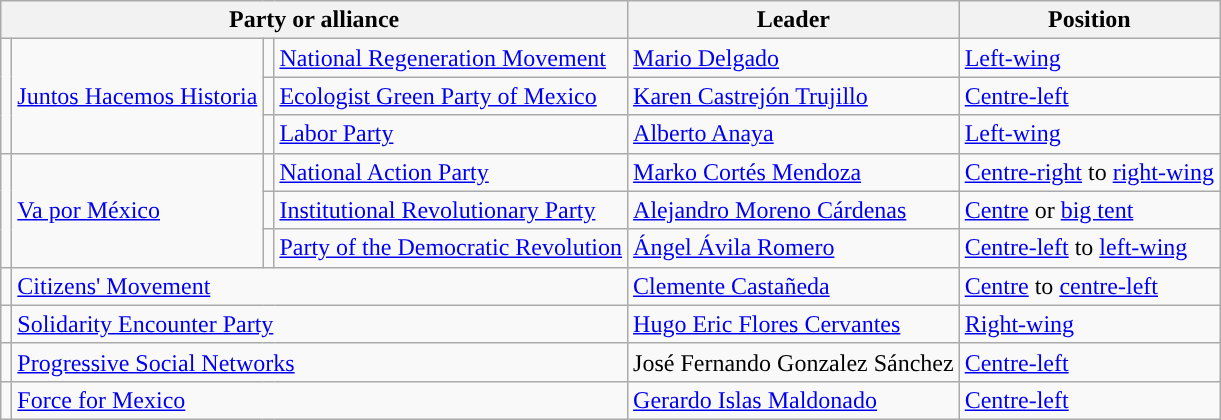<table class="wikitable">
<tr>
<th colspan="4">Party or alliance</th>
<th>Leader</th>
<th>Position</th>
</tr>
<tr>
<td rowspan="3" style="background:"></td>
<td rowspan="3"><a href='#'>Juntos Hacemos Historia</a></td>
<td style="background:"></td>
<td><a href='#'>National Regeneration Movement</a></td>
<td><a href='#'>Mario Delgado</a></td>
<td><a href='#'>Left-wing</a></td>
</tr>
<tr>
<td style="background:"></td>
<td><a href='#'>Ecologist Green Party of Mexico</a></td>
<td><a href='#'>Karen Castrejón Trujillo</a></td>
<td><a href='#'>Centre-left</a></td>
</tr>
<tr>
<td style="background:"></td>
<td><a href='#'>Labor Party</a></td>
<td><a href='#'>Alberto Anaya</a></td>
<td><a href='#'>Left-wing</a></td>
</tr>
<tr>
<td rowspan="3" style="background:"></td>
<td rowspan="3"><a href='#'>Va por México</a></td>
<td style="background:"></td>
<td><a href='#'>National Action Party</a></td>
<td><a href='#'>Marko Cortés Mendoza</a></td>
<td><a href='#'>Centre-right</a> to <a href='#'>right-wing</a></td>
</tr>
<tr>
<td style="background:"></td>
<td><a href='#'>Institutional Revolutionary Party</a></td>
<td><a href='#'>Alejandro Moreno Cárdenas</a></td>
<td><a href='#'>Centre</a> or <a href='#'>big tent</a></td>
</tr>
<tr>
<td style="background:"></td>
<td><a href='#'>Party of the Democratic Revolution</a></td>
<td><a href='#'>Ángel Ávila Romero</a></td>
<td><a href='#'>Centre-left</a> to <a href='#'>left-wing</a></td>
</tr>
<tr>
<td style="background:"></td>
<td colspan="3"><a href='#'>Citizens' Movement</a></td>
<td><a href='#'>Clemente Castañeda</a></td>
<td><a href='#'>Centre</a> to <a href='#'>centre-left</a></td>
</tr>
<tr>
<td style="background:"></td>
<td colspan="3"><a href='#'>Solidarity Encounter Party</a></td>
<td><a href='#'>Hugo Eric Flores Cervantes</a></td>
<td><a href='#'>Right-wing</a></td>
</tr>
<tr>
<td style="background:"></td>
<td colspan="3"><a href='#'>Progressive Social Networks</a></td>
<td>José Fernando Gonzalez Sánchez</td>
<td><a href='#'>Centre-left</a></td>
</tr>
<tr>
<td style="background:"></td>
<td colspan="3"><a href='#'>Force for Mexico</a></td>
<td><a href='#'>Gerardo Islas Maldonado</a></td>
<td><a href='#'>Centre-left</a></td>
</tr>
</table>
